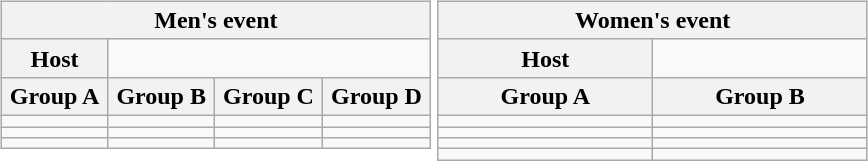<table>
<tr>
<td valign="top" width=50%><br><table class="wikitable" style= "text-align: left; Width:100%">
<tr>
<th colspan= 4>Men's event</th>
</tr>
<tr>
<th>Host</th>
<td colspan= 3></td>
</tr>
<tr>
<th>Group A</th>
<th>Group B</th>
<th>Group C</th>
<th>Group D</th>
</tr>
<tr>
<td></td>
<td></td>
<td></td>
<td></td>
</tr>
<tr>
<td></td>
<td></td>
<td></td>
<td></td>
</tr>
<tr>
<td></td>
<td></td>
<td></td>
<td></td>
</tr>
</table>
</td>
<td valign="top" width=50%><br><table class="wikitable" style= "text-align: left; Width:100%">
<tr>
<th colspan= 2>Women's event</th>
</tr>
<tr>
<th>Host</th>
<td></td>
</tr>
<tr>
<th>Group A</th>
<th>Group B</th>
</tr>
<tr>
<td></td>
<td></td>
</tr>
<tr>
<td></td>
<td></td>
</tr>
<tr>
<td></td>
<td></td>
</tr>
<tr>
<td></td>
<td></td>
</tr>
</table>
</td>
</tr>
</table>
